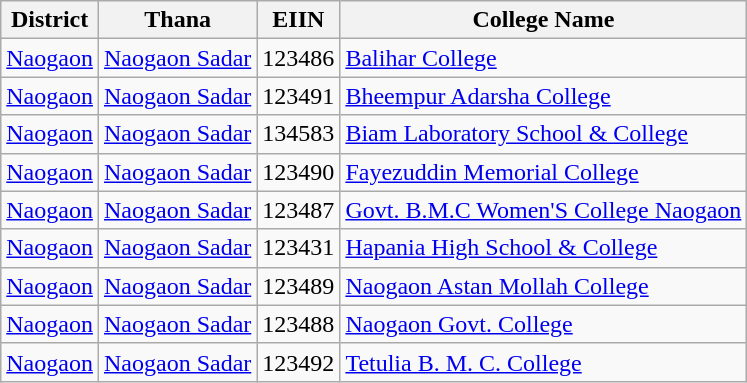<table class="wikitable">
<tr>
<th style="text-align: center;">District</th>
<th style="text-align: center;">Thana</th>
<th style="text-align: center;">EIIN</th>
<th style="text-align: center;">College Name</th>
</tr>
<tr>
<td style="text-align: center;"><a href='#'>Naogaon</a></td>
<td style="text-align: center;"><a href='#'>Naogaon Sadar</a></td>
<td style="text-align: center;">123486</td>
<td><a href='#'>Balihar College</a></td>
</tr>
<tr>
<td style="text-align: center;"><a href='#'>Naogaon</a></td>
<td style="text-align: center;"><a href='#'>Naogaon Sadar</a></td>
<td style="text-align: center;">123491</td>
<td><a href='#'>Bheempur Adarsha College</a></td>
</tr>
<tr>
<td style="text-align: center;"><a href='#'>Naogaon</a></td>
<td style="text-align: center;"><a href='#'>Naogaon Sadar</a></td>
<td style="text-align: center;">134583</td>
<td><a href='#'>Biam Laboratory School & College</a></td>
</tr>
<tr>
<td style="text-align: center;"><a href='#'>Naogaon</a></td>
<td style="text-align: center;"><a href='#'>Naogaon Sadar</a></td>
<td style="text-align: center;">123490</td>
<td><a href='#'>Fayezuddin Memorial College</a></td>
</tr>
<tr>
<td style="text-align: center;"><a href='#'>Naogaon</a></td>
<td style="text-align: center;"><a href='#'>Naogaon Sadar</a></td>
<td style="text-align: center;">123487</td>
<td><a href='#'>Govt. B.M.C Women'S College Naogaon</a></td>
</tr>
<tr>
<td style="text-align: center;"><a href='#'>Naogaon</a></td>
<td style="text-align: center;"><a href='#'>Naogaon Sadar</a></td>
<td style="text-align: center;">123431</td>
<td><a href='#'>Hapania High School & College</a></td>
</tr>
<tr>
<td style="text-align: center;"><a href='#'>Naogaon</a></td>
<td style="text-align: center;"><a href='#'>Naogaon Sadar</a></td>
<td style="text-align: center;">123489</td>
<td><a href='#'>Naogaon Astan Mollah College</a></td>
</tr>
<tr>
<td style="text-align: center;"><a href='#'>Naogaon</a></td>
<td style="text-align: center;"><a href='#'>Naogaon Sadar</a></td>
<td style="text-align: center;">123488</td>
<td><a href='#'>Naogaon Govt. College</a></td>
</tr>
<tr>
<td style="text-align: center;"><a href='#'>Naogaon</a></td>
<td style="text-align: center;"><a href='#'>Naogaon Sadar</a></td>
<td style="text-align: center;">123492</td>
<td><a href='#'>Tetulia B. M. C. College</a></td>
</tr>
</table>
